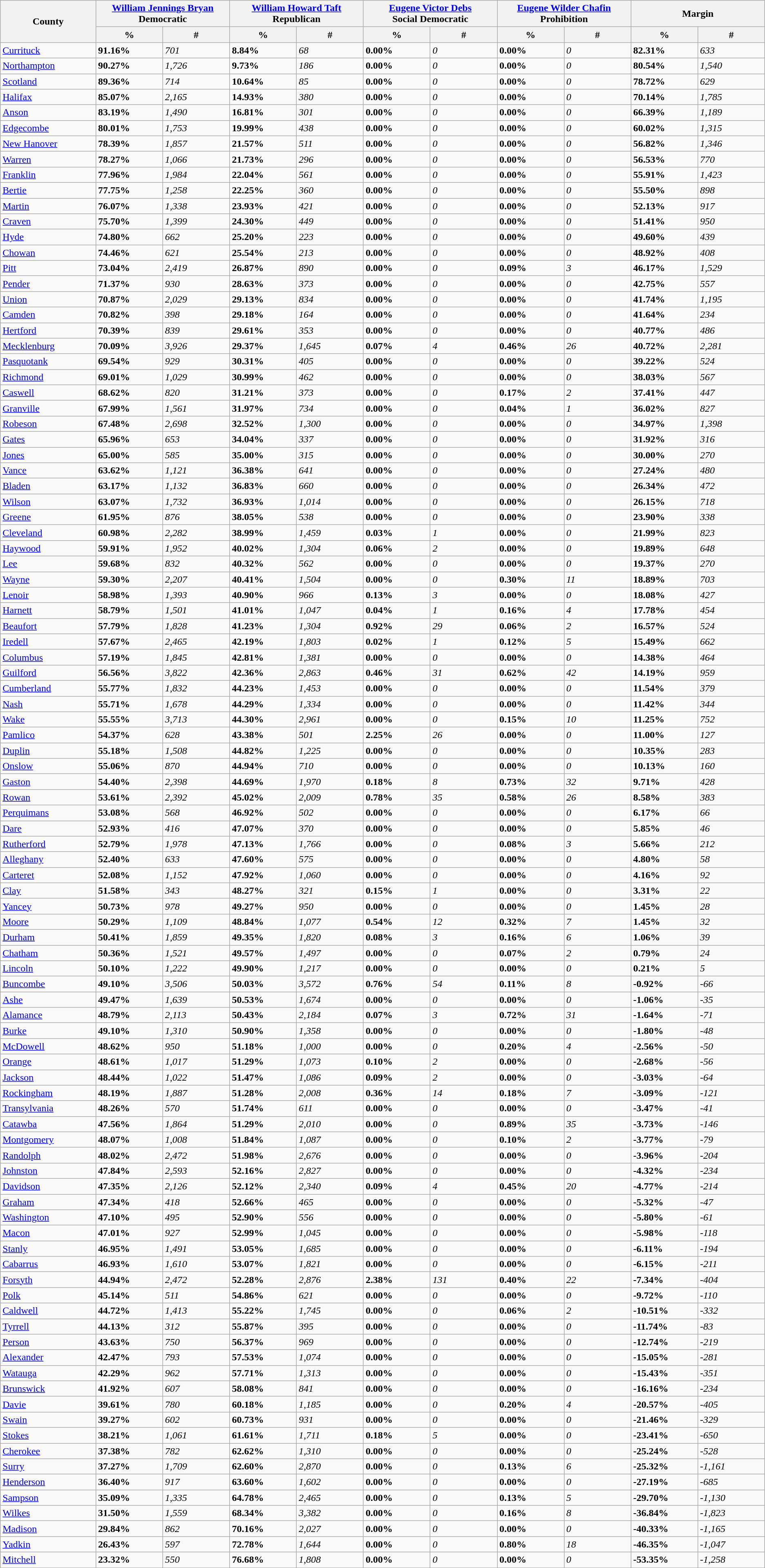<table class="wikitable sortable mw-collapsible mw-collapsed">
<tr>
<th rowspan="2" style="width:10%;">County</th>
<th colspan="2"><a href='#'>William Jennings Bryan</a><br>Democratic</th>
<th colspan="2"><a href='#'>William Howard Taft</a><br>Republican</th>
<th colspan="2"><a href='#'>Eugene Victor Debs</a><br>Social Democratic</th>
<th colspan="2"><a href='#'>Eugene Wilder Chafin</a><br>Prohibition</th>
<th colspan="2">Margin</th>
</tr>
<tr>
<th style="width:7%;" data-sort-type="number">%</th>
<th style="width:7%;" data-sort-type="number">#</th>
<th style="width:7%;" data-sort-type="number">%</th>
<th style="width:7%;" data-sort-type="number">#</th>
<th style="width:7%;" data-sort-type="number">%</th>
<th style="width:7%;" data-sort-type="number">#</th>
<th style="width:7%;" data-sort-type="number">%</th>
<th style="width:7%;" data-sort-type="number">#</th>
<th style="width:7%;" data-sort-type="number">%</th>
<th style="width:7%;" data-sort-type="number">#</th>
</tr>
<tr>
<td><a href='#'>Currituck</a></td>
<td><strong>91.16%</strong></td>
<td><em>701</em></td>
<td><strong>8.84%</strong></td>
<td><em>68</em></td>
<td><strong>0.00%</strong></td>
<td><em>0</em></td>
<td><strong>0.00%</strong></td>
<td><em>0</em></td>
<td><strong>82.31%</strong></td>
<td><em>633</em></td>
</tr>
<tr>
<td><a href='#'>Northampton</a></td>
<td><strong>90.27%</strong></td>
<td><em>1,726</em></td>
<td><strong>9.73%</strong></td>
<td><em>186</em></td>
<td><strong>0.00%</strong></td>
<td><em>0</em></td>
<td><strong>0.00%</strong></td>
<td><em>0</em></td>
<td><strong>80.54%</strong></td>
<td><em>1,540</em></td>
</tr>
<tr>
<td><a href='#'>Scotland</a></td>
<td><strong>89.36%</strong></td>
<td><em>714</em></td>
<td><strong>10.64%</strong></td>
<td><em>85</em></td>
<td><strong>0.00%</strong></td>
<td><em>0</em></td>
<td><strong>0.00%</strong></td>
<td><em>0</em></td>
<td><strong>78.72%</strong></td>
<td><em>629</em></td>
</tr>
<tr>
<td><a href='#'>Halifax</a></td>
<td><strong>85.07%</strong></td>
<td><em>2,165</em></td>
<td><strong>14.93%</strong></td>
<td><em>380</em></td>
<td><strong>0.00%</strong></td>
<td><em>0</em></td>
<td><strong>0.00%</strong></td>
<td><em>0</em></td>
<td><strong>70.14%</strong></td>
<td><em>1,785</em></td>
</tr>
<tr>
<td><a href='#'>Anson</a></td>
<td><strong>83.19%</strong></td>
<td><em>1,490</em></td>
<td><strong>16.81%</strong></td>
<td><em>301</em></td>
<td><strong>0.00%</strong></td>
<td><em>0</em></td>
<td><strong>0.00%</strong></td>
<td><em>0</em></td>
<td><strong>66.39%</strong></td>
<td><em>1,189</em></td>
</tr>
<tr>
<td><a href='#'>Edgecombe</a></td>
<td><strong>80.01%</strong></td>
<td><em>1,753</em></td>
<td><strong>19.99%</strong></td>
<td><em>438</em></td>
<td><strong>0.00%</strong></td>
<td><em>0</em></td>
<td><strong>0.00%</strong></td>
<td><em>0</em></td>
<td><strong>60.02%</strong></td>
<td><em>1,315</em></td>
</tr>
<tr>
<td><a href='#'>New Hanover</a></td>
<td><strong>78.39%</strong></td>
<td><em>1,857</em></td>
<td><strong>21.57%</strong></td>
<td><em>511</em></td>
<td><strong>0.00%</strong></td>
<td><em>0</em></td>
<td><strong>0.00%</strong></td>
<td><em>0</em></td>
<td><strong>56.82%</strong></td>
<td><em>1,346</em></td>
</tr>
<tr>
<td><a href='#'>Warren</a></td>
<td><strong>78.27%</strong></td>
<td><em>1,066</em></td>
<td><strong>21.73%</strong></td>
<td><em>296</em></td>
<td><strong>0.00%</strong></td>
<td><em>0</em></td>
<td><strong>0.00%</strong></td>
<td><em>0</em></td>
<td><strong>56.53%</strong></td>
<td><em>770</em></td>
</tr>
<tr>
<td><a href='#'>Franklin</a></td>
<td><strong>77.96%</strong></td>
<td><em>1,984</em></td>
<td><strong>22.04%</strong></td>
<td><em>561</em></td>
<td><strong>0.00%</strong></td>
<td><em>0</em></td>
<td><strong>0.00%</strong></td>
<td><em>0</em></td>
<td><strong>55.91%</strong></td>
<td><em>1,423</em></td>
</tr>
<tr>
<td><a href='#'>Bertie</a></td>
<td><strong>77.75%</strong></td>
<td><em>1,258</em></td>
<td><strong>22.25%</strong></td>
<td><em>360</em></td>
<td><strong>0.00%</strong></td>
<td><em>0</em></td>
<td><strong>0.00%</strong></td>
<td><em>0</em></td>
<td><strong>55.50%</strong></td>
<td><em>898</em></td>
</tr>
<tr>
<td><a href='#'>Martin</a></td>
<td><strong>76.07%</strong></td>
<td><em>1,338</em></td>
<td><strong>23.93%</strong></td>
<td><em>421</em></td>
<td><strong>0.00%</strong></td>
<td><em>0</em></td>
<td><strong>0.00%</strong></td>
<td><em>0</em></td>
<td><strong>52.13%</strong></td>
<td><em>917</em></td>
</tr>
<tr>
<td><a href='#'>Craven</a></td>
<td><strong>75.70%</strong></td>
<td><em>1,399</em></td>
<td><strong>24.30%</strong></td>
<td><em>449</em></td>
<td><strong>0.00%</strong></td>
<td><em>0</em></td>
<td><strong>0.00%</strong></td>
<td><em>0</em></td>
<td><strong>51.41%</strong></td>
<td><em>950</em></td>
</tr>
<tr>
<td><a href='#'>Hyde</a></td>
<td><strong>74.80%</strong></td>
<td><em>662</em></td>
<td><strong>25.20%</strong></td>
<td><em>223</em></td>
<td><strong>0.00%</strong></td>
<td><em>0</em></td>
<td><strong>0.00%</strong></td>
<td><em>0</em></td>
<td><strong>49.60%</strong></td>
<td><em>439</em></td>
</tr>
<tr>
<td><a href='#'>Chowan</a></td>
<td><strong>74.46%</strong></td>
<td><em>621</em></td>
<td><strong>25.54%</strong></td>
<td><em>213</em></td>
<td><strong>0.00%</strong></td>
<td><em>0</em></td>
<td><strong>0.00%</strong></td>
<td><em>0</em></td>
<td><strong>48.92%</strong></td>
<td><em>408</em></td>
</tr>
<tr>
<td><a href='#'>Pitt</a></td>
<td><strong>73.04%</strong></td>
<td><em>2,419</em></td>
<td><strong>26.87%</strong></td>
<td><em>890</em></td>
<td><strong>0.00%</strong></td>
<td><em>0</em></td>
<td><strong>0.09%</strong></td>
<td><em>3</em></td>
<td><strong>46.17%</strong></td>
<td><em>1,529</em></td>
</tr>
<tr>
<td><a href='#'>Pender</a></td>
<td><strong>71.37%</strong></td>
<td><em>930</em></td>
<td><strong>28.63%</strong></td>
<td><em>373</em></td>
<td><strong>0.00%</strong></td>
<td><em>0</em></td>
<td><strong>0.00%</strong></td>
<td><em>0</em></td>
<td><strong>42.75%</strong></td>
<td><em>557</em></td>
</tr>
<tr>
<td><a href='#'>Union</a></td>
<td><strong>70.87%</strong></td>
<td><em>2,029</em></td>
<td><strong>29.13%</strong></td>
<td><em>834</em></td>
<td><strong>0.00%</strong></td>
<td><em>0</em></td>
<td><strong>0.00%</strong></td>
<td><em>0</em></td>
<td><strong>41.74%</strong></td>
<td><em>1,195</em></td>
</tr>
<tr>
<td><a href='#'>Camden</a></td>
<td><strong>70.82%</strong></td>
<td><em>398</em></td>
<td><strong>29.18%</strong></td>
<td><em>164</em></td>
<td><strong>0.00%</strong></td>
<td><em>0</em></td>
<td><strong>0.00%</strong></td>
<td><em>0</em></td>
<td><strong>41.64%</strong></td>
<td><em>234</em></td>
</tr>
<tr>
<td><a href='#'>Hertford</a></td>
<td><strong>70.39%</strong></td>
<td><em>839</em></td>
<td><strong>29.61%</strong></td>
<td><em>353</em></td>
<td><strong>0.00%</strong></td>
<td><em>0</em></td>
<td><strong>0.00%</strong></td>
<td><em>0</em></td>
<td><strong>40.77%</strong></td>
<td><em>486</em></td>
</tr>
<tr>
<td><a href='#'>Mecklenburg</a></td>
<td><strong>70.09%</strong></td>
<td><em>3,926</em></td>
<td><strong>29.37%</strong></td>
<td><em>1,645</em></td>
<td><strong>0.07%</strong></td>
<td><em>4</em></td>
<td><strong>0.46%</strong></td>
<td><em>26</em></td>
<td><strong>40.72%</strong></td>
<td><em>2,281</em></td>
</tr>
<tr>
<td><a href='#'>Pasquotank</a></td>
<td><strong>69.54%</strong></td>
<td><em>929</em></td>
<td><strong>30.31%</strong></td>
<td><em>405</em></td>
<td><strong>0.00%</strong></td>
<td><em>0</em></td>
<td><strong>0.00%</strong></td>
<td><em>0</em></td>
<td><strong>39.22%</strong></td>
<td><em>524</em></td>
</tr>
<tr>
<td><a href='#'>Richmond</a></td>
<td><strong>69.01%</strong></td>
<td><em>1,029</em></td>
<td><strong>30.99%</strong></td>
<td><em>462</em></td>
<td><strong>0.00%</strong></td>
<td><em>0</em></td>
<td><strong>0.00%</strong></td>
<td><em>0</em></td>
<td><strong>38.03%</strong></td>
<td><em>567</em></td>
</tr>
<tr>
<td><a href='#'>Caswell</a></td>
<td><strong>68.62%</strong></td>
<td><em>820</em></td>
<td><strong>31.21%</strong></td>
<td><em>373</em></td>
<td><strong>0.00%</strong></td>
<td><em>0</em></td>
<td><strong>0.17%</strong></td>
<td><em>2</em></td>
<td><strong>37.41%</strong></td>
<td><em>447</em></td>
</tr>
<tr>
<td><a href='#'>Granville</a></td>
<td><strong>67.99%</strong></td>
<td><em>1,561</em></td>
<td><strong>31.97%</strong></td>
<td><em>734</em></td>
<td><strong>0.00%</strong></td>
<td><em>0</em></td>
<td><strong>0.04%</strong></td>
<td><em>1</em></td>
<td><strong>36.02%</strong></td>
<td><em>827</em></td>
</tr>
<tr>
<td><a href='#'>Robeson</a></td>
<td><strong>67.48%</strong></td>
<td><em>2,698</em></td>
<td><strong>32.52%</strong></td>
<td><em>1,300</em></td>
<td><strong>0.00%</strong></td>
<td><em>0</em></td>
<td><strong>0.00%</strong></td>
<td><em>0</em></td>
<td><strong>34.97%</strong></td>
<td><em>1,398</em></td>
</tr>
<tr>
<td><a href='#'>Gates</a></td>
<td><strong>65.96%</strong></td>
<td><em>653</em></td>
<td><strong>34.04%</strong></td>
<td><em>337</em></td>
<td><strong>0.00%</strong></td>
<td><em>0</em></td>
<td><strong>0.00%</strong></td>
<td><em>0</em></td>
<td><strong>31.92%</strong></td>
<td><em>316</em></td>
</tr>
<tr>
<td><a href='#'>Jones</a></td>
<td><strong>65.00%</strong></td>
<td><em>585</em></td>
<td><strong>35.00%</strong></td>
<td><em>315</em></td>
<td><strong>0.00%</strong></td>
<td><em>0</em></td>
<td><strong>0.00%</strong></td>
<td><em>0</em></td>
<td><strong>30.00%</strong></td>
<td><em>270</em></td>
</tr>
<tr>
<td><a href='#'>Vance</a></td>
<td><strong>63.62%</strong></td>
<td><em>1,121</em></td>
<td><strong>36.38%</strong></td>
<td><em>641</em></td>
<td><strong>0.00%</strong></td>
<td><em>0</em></td>
<td><strong>0.00%</strong></td>
<td><em>0</em></td>
<td><strong>27.24%</strong></td>
<td><em>480</em></td>
</tr>
<tr>
<td><a href='#'>Bladen</a></td>
<td><strong>63.17%</strong></td>
<td><em>1,132</em></td>
<td><strong>36.83%</strong></td>
<td><em>660</em></td>
<td><strong>0.00%</strong></td>
<td><em>0</em></td>
<td><strong>0.00%</strong></td>
<td><em>0</em></td>
<td><strong>26.34%</strong></td>
<td><em>472</em></td>
</tr>
<tr>
<td><a href='#'>Wilson</a></td>
<td><strong>63.07%</strong></td>
<td><em>1,732</em></td>
<td><strong>36.93%</strong></td>
<td><em>1,014</em></td>
<td><strong>0.00%</strong></td>
<td><em>0</em></td>
<td><strong>0.00%</strong></td>
<td><em>0</em></td>
<td><strong>26.15%</strong></td>
<td><em>718</em></td>
</tr>
<tr>
<td><a href='#'>Greene</a></td>
<td><strong>61.95%</strong></td>
<td><em>876</em></td>
<td><strong>38.05%</strong></td>
<td><em>538</em></td>
<td><strong>0.00%</strong></td>
<td><em>0</em></td>
<td><strong>0.00%</strong></td>
<td><em>0</em></td>
<td><strong>23.90%</strong></td>
<td><em>338</em></td>
</tr>
<tr>
<td><a href='#'>Cleveland</a></td>
<td><strong>60.98%</strong></td>
<td><em>2,282</em></td>
<td><strong>38.99%</strong></td>
<td><em>1,459</em></td>
<td><strong>0.03%</strong></td>
<td><em>1</em></td>
<td><strong>0.00%</strong></td>
<td><em>0</em></td>
<td><strong>21.99%</strong></td>
<td><em>823</em></td>
</tr>
<tr>
<td><a href='#'>Haywood</a></td>
<td><strong>59.91%</strong></td>
<td><em>1,952</em></td>
<td><strong>40.02%</strong></td>
<td><em>1,304</em></td>
<td><strong>0.06%</strong></td>
<td><em>2</em></td>
<td><strong>0.00%</strong></td>
<td><em>0</em></td>
<td><strong>19.89%</strong></td>
<td><em>648</em></td>
</tr>
<tr>
<td><a href='#'>Lee</a></td>
<td><strong>59.68%</strong></td>
<td><em>832</em></td>
<td><strong>40.32%</strong></td>
<td><em>562</em></td>
<td><strong>0.00%</strong></td>
<td><em>0</em></td>
<td><strong>0.00%</strong></td>
<td><em>0</em></td>
<td><strong>19.37%</strong></td>
<td><em>270</em></td>
</tr>
<tr>
<td><a href='#'>Wayne</a></td>
<td><strong>59.30%</strong></td>
<td><em>2,207</em></td>
<td><strong>40.41%</strong></td>
<td><em>1,504</em></td>
<td><strong>0.00%</strong></td>
<td><em>0</em></td>
<td><strong>0.30%</strong></td>
<td><em>11</em></td>
<td><strong>18.89%</strong></td>
<td><em>703</em></td>
</tr>
<tr>
<td><a href='#'>Lenoir</a></td>
<td><strong>58.98%</strong></td>
<td><em>1,393</em></td>
<td><strong>40.90%</strong></td>
<td><em>966</em></td>
<td><strong>0.13%</strong></td>
<td><em>3</em></td>
<td><strong>0.00%</strong></td>
<td><em>0</em></td>
<td><strong>18.08%</strong></td>
<td><em>427</em></td>
</tr>
<tr>
<td><a href='#'>Harnett</a></td>
<td><strong>58.79%</strong></td>
<td><em>1,501</em></td>
<td><strong>41.01%</strong></td>
<td><em>1,047</em></td>
<td><strong>0.04%</strong></td>
<td><em>1</em></td>
<td><strong>0.16%</strong></td>
<td><em>4</em></td>
<td><strong>17.78%</strong></td>
<td><em>454</em></td>
</tr>
<tr>
<td><a href='#'>Beaufort</a></td>
<td><strong>57.79%</strong></td>
<td><em>1,828</em></td>
<td><strong>41.23%</strong></td>
<td><em>1,304</em></td>
<td><strong>0.92%</strong></td>
<td><em>29</em></td>
<td><strong>0.06%</strong></td>
<td><em>2</em></td>
<td><strong>16.57%</strong></td>
<td><em>524</em></td>
</tr>
<tr>
<td><a href='#'>Iredell</a></td>
<td><strong>57.67%</strong></td>
<td><em>2,465</em></td>
<td><strong>42.19%</strong></td>
<td><em>1,803</em></td>
<td><strong>0.02%</strong></td>
<td><em>1</em></td>
<td><strong>0.12%</strong></td>
<td><em>5</em></td>
<td><strong>15.49%</strong></td>
<td><em>662</em></td>
</tr>
<tr>
<td><a href='#'>Columbus</a></td>
<td><strong>57.19%</strong></td>
<td><em>1,845</em></td>
<td><strong>42.81%</strong></td>
<td><em>1,381</em></td>
<td><strong>0.00%</strong></td>
<td><em>0</em></td>
<td><strong>0.00%</strong></td>
<td><em>0</em></td>
<td><strong>14.38%</strong></td>
<td><em>464</em></td>
</tr>
<tr>
<td><a href='#'>Guilford</a></td>
<td><strong>56.56%</strong></td>
<td><em>3,822</em></td>
<td><strong>42.36%</strong></td>
<td><em>2,863</em></td>
<td><strong>0.46%</strong></td>
<td><em>31</em></td>
<td><strong>0.62%</strong></td>
<td><em>42</em></td>
<td><strong>14.19%</strong></td>
<td><em>959</em></td>
</tr>
<tr>
<td><a href='#'>Cumberland</a></td>
<td><strong>55.77%</strong></td>
<td><em>1,832</em></td>
<td><strong>44.23%</strong></td>
<td><em>1,453</em></td>
<td><strong>0.00%</strong></td>
<td><em>0</em></td>
<td><strong>0.00%</strong></td>
<td><em>0</em></td>
<td><strong>11.54%</strong></td>
<td><em>379</em></td>
</tr>
<tr>
<td><a href='#'>Nash</a></td>
<td><strong>55.71%</strong></td>
<td><em>1,678</em></td>
<td><strong>44.29%</strong></td>
<td><em>1,334</em></td>
<td><strong>0.00%</strong></td>
<td><em>0</em></td>
<td><strong>0.00%</strong></td>
<td><em>0</em></td>
<td><strong>11.42%</strong></td>
<td><em>344</em></td>
</tr>
<tr>
<td><a href='#'>Wake</a></td>
<td><strong>55.55%</strong></td>
<td><em>3,713</em></td>
<td><strong>44.30%</strong></td>
<td><em>2,961</em></td>
<td><strong>0.00%</strong></td>
<td><em>0</em></td>
<td><strong>0.15%</strong></td>
<td><em>10</em></td>
<td><strong>11.25%</strong></td>
<td><em>752</em></td>
</tr>
<tr>
<td><a href='#'>Pamlico</a></td>
<td><strong>54.37%</strong></td>
<td><em>628</em></td>
<td><strong>43.38%</strong></td>
<td><em>501</em></td>
<td><strong>2.25%</strong></td>
<td><em>26</em></td>
<td><strong>0.00%</strong></td>
<td><em>0</em></td>
<td><strong>11.00%</strong></td>
<td><em>127</em></td>
</tr>
<tr>
<td><a href='#'>Duplin</a></td>
<td><strong>55.18%</strong></td>
<td><em>1,508</em></td>
<td><strong>44.82%</strong></td>
<td><em>1,225</em></td>
<td><strong>0.00%</strong></td>
<td><em>0</em></td>
<td><strong>0.00%</strong></td>
<td><em>0</em></td>
<td><strong>10.35%</strong></td>
<td><em>283</em></td>
</tr>
<tr>
<td><a href='#'>Onslow</a></td>
<td><strong>55.06%</strong></td>
<td><em>870</em></td>
<td><strong>44.94%</strong></td>
<td><em>710</em></td>
<td><strong>0.00%</strong></td>
<td><em>0</em></td>
<td><strong>0.00%</strong></td>
<td><em>0</em></td>
<td><strong>10.13%</strong></td>
<td><em>160</em></td>
</tr>
<tr>
<td><a href='#'>Gaston</a></td>
<td><strong>54.40%</strong></td>
<td><em>2,398</em></td>
<td><strong>44.69%</strong></td>
<td><em>1,970</em></td>
<td><strong>0.18%</strong></td>
<td><em>8</em></td>
<td><strong>0.73%</strong></td>
<td><em>32</em></td>
<td><strong>9.71%</strong></td>
<td><em>428</em></td>
</tr>
<tr>
<td><a href='#'>Rowan</a></td>
<td><strong>53.61%</strong></td>
<td><em>2,392</em></td>
<td><strong>45.02%</strong></td>
<td><em>2,009</em></td>
<td><strong>0.78%</strong></td>
<td><em>35</em></td>
<td><strong>0.58%</strong></td>
<td><em>26</em></td>
<td><strong>8.58%</strong></td>
<td><em>383</em></td>
</tr>
<tr>
<td><a href='#'>Perquimans</a></td>
<td><strong>53.08%</strong></td>
<td><em>568</em></td>
<td><strong>46.92%</strong></td>
<td><em>502</em></td>
<td><strong>0.00%</strong></td>
<td><em>0</em></td>
<td><strong>0.00%</strong></td>
<td><em>0</em></td>
<td><strong>6.17%</strong></td>
<td><em>66</em></td>
</tr>
<tr>
<td><a href='#'>Dare</a></td>
<td><strong>52.93%</strong></td>
<td><em>416</em></td>
<td><strong>47.07%</strong></td>
<td><em>370</em></td>
<td><strong>0.00%</strong></td>
<td><em>0</em></td>
<td><strong>0.00%</strong></td>
<td><em>0</em></td>
<td><strong>5.85%</strong></td>
<td><em>46</em></td>
</tr>
<tr>
<td><a href='#'>Rutherford</a></td>
<td><strong>52.79%</strong></td>
<td><em>1,978</em></td>
<td><strong>47.13%</strong></td>
<td><em>1,766</em></td>
<td><strong>0.00%</strong></td>
<td><em>0</em></td>
<td><strong>0.08%</strong></td>
<td><em>3</em></td>
<td><strong>5.66%</strong></td>
<td><em>212</em></td>
</tr>
<tr>
<td><a href='#'>Alleghany</a></td>
<td><strong>52.40%</strong></td>
<td><em>633</em></td>
<td><strong>47.60%</strong></td>
<td><em>575</em></td>
<td><strong>0.00%</strong></td>
<td><em>0</em></td>
<td><strong>0.00%</strong></td>
<td><em>0</em></td>
<td><strong>4.80%</strong></td>
<td><em>58</em></td>
</tr>
<tr>
<td><a href='#'>Carteret</a></td>
<td><strong>52.08%</strong></td>
<td><em>1,152</em></td>
<td><strong>47.92%</strong></td>
<td><em>1,060</em></td>
<td><strong>0.00%</strong></td>
<td><em>0</em></td>
<td><strong>0.00%</strong></td>
<td><em>0</em></td>
<td><strong>4.16%</strong></td>
<td><em>92</em></td>
</tr>
<tr>
<td><a href='#'>Clay</a></td>
<td><strong>51.58%</strong></td>
<td><em>343</em></td>
<td><strong>48.27%</strong></td>
<td><em>321</em></td>
<td><strong>0.15%</strong></td>
<td><em>1</em></td>
<td><strong>0.00%</strong></td>
<td><em>0</em></td>
<td><strong>3.31%</strong></td>
<td><em>22</em></td>
</tr>
<tr>
<td><a href='#'>Yancey</a></td>
<td><strong>50.73%</strong></td>
<td><em>978</em></td>
<td><strong>49.27%</strong></td>
<td><em>950</em></td>
<td><strong>0.00%</strong></td>
<td><em>0</em></td>
<td><strong>0.00%</strong></td>
<td><em>0</em></td>
<td><strong>1.45%</strong></td>
<td><em>28</em></td>
</tr>
<tr>
<td><a href='#'>Moore</a></td>
<td><strong>50.29%</strong></td>
<td><em>1,109</em></td>
<td><strong>48.84%</strong></td>
<td><em>1,077</em></td>
<td><strong>0.54%</strong></td>
<td><em>12</em></td>
<td><strong>0.32%</strong></td>
<td><em>7</em></td>
<td><strong>1.45%</strong></td>
<td><em>32</em></td>
</tr>
<tr>
<td><a href='#'>Durham</a></td>
<td><strong>50.41%</strong></td>
<td><em>1,859</em></td>
<td><strong>49.35%</strong></td>
<td><em>1,820</em></td>
<td><strong>0.08%</strong></td>
<td><em>3</em></td>
<td><strong>0.16%</strong></td>
<td><em>6</em></td>
<td><strong>1.06%</strong></td>
<td><em>39</em></td>
</tr>
<tr>
<td><a href='#'>Chatham</a></td>
<td><strong>50.36%</strong></td>
<td><em>1,521</em></td>
<td><strong>49.57%</strong></td>
<td><em>1,497</em></td>
<td><strong>0.00%</strong></td>
<td><em>0</em></td>
<td><strong>0.07%</strong></td>
<td><em>2</em></td>
<td><strong>0.79%</strong></td>
<td><em>24</em></td>
</tr>
<tr>
<td><a href='#'>Lincoln</a></td>
<td><strong>50.10%</strong></td>
<td><em>1,222</em></td>
<td><strong>49.90%</strong></td>
<td><em>1,217</em></td>
<td><strong>0.00%</strong></td>
<td><em>0</em></td>
<td><strong>0.00%</strong></td>
<td><em>0</em></td>
<td><strong>0.21%</strong></td>
<td><em>5</em></td>
</tr>
<tr>
<td><a href='#'>Buncombe</a></td>
<td><strong>49.10%</strong></td>
<td><em>3,506</em></td>
<td><strong>50.03%</strong></td>
<td><em>3,572</em></td>
<td><strong>0.76%</strong></td>
<td><em>54</em></td>
<td><strong>0.11%</strong></td>
<td><em>8</em></td>
<td><strong>-0.92%</strong></td>
<td><em>-66</em></td>
</tr>
<tr>
<td><a href='#'>Ashe</a></td>
<td><strong>49.47%</strong></td>
<td><em>1,639</em></td>
<td><strong>50.53%</strong></td>
<td><em>1,674</em></td>
<td><strong>0.00%</strong></td>
<td><em>0</em></td>
<td><strong>0.00%</strong></td>
<td><em>0</em></td>
<td><strong>-1.06%</strong></td>
<td><em>-35</em></td>
</tr>
<tr>
<td><a href='#'>Alamance</a></td>
<td><strong>48.79%</strong></td>
<td><em>2,113</em></td>
<td><strong>50.43%</strong></td>
<td><em>2,184</em></td>
<td><strong>0.07%</strong></td>
<td><em>3</em></td>
<td><strong>0.72%</strong></td>
<td><em>31</em></td>
<td><strong>-1.64%</strong></td>
<td><em>-71</em></td>
</tr>
<tr>
<td><a href='#'>Burke</a></td>
<td><strong>49.10%</strong></td>
<td><em>1,310</em></td>
<td><strong>50.90%</strong></td>
<td><em>1,358</em></td>
<td><strong>0.00%</strong></td>
<td><em>0</em></td>
<td><strong>0.00%</strong></td>
<td><em>0</em></td>
<td><strong>-1.80%</strong></td>
<td><em>-48</em></td>
</tr>
<tr>
<td><a href='#'>McDowell</a></td>
<td><strong>48.62%</strong></td>
<td><em>950</em></td>
<td><strong>51.18%</strong></td>
<td><em>1,000</em></td>
<td><strong>0.00%</strong></td>
<td><em>0</em></td>
<td><strong>0.20%</strong></td>
<td><em>4</em></td>
<td><strong>-2.56%</strong></td>
<td><em>-50</em></td>
</tr>
<tr>
<td><a href='#'>Orange</a></td>
<td><strong>48.61%</strong></td>
<td><em>1,017</em></td>
<td><strong>51.29%</strong></td>
<td><em>1,073</em></td>
<td><strong>0.10%</strong></td>
<td><em>2</em></td>
<td><strong>0.00%</strong></td>
<td><em>0</em></td>
<td><strong>-2.68%</strong></td>
<td><em>-56</em></td>
</tr>
<tr>
<td><a href='#'>Jackson</a></td>
<td><strong>48.44%</strong></td>
<td><em>1,022</em></td>
<td><strong>51.47%</strong></td>
<td><em>1,086</em></td>
<td><strong>0.09%</strong></td>
<td><em>2</em></td>
<td><strong>0.00%</strong></td>
<td><em>0</em></td>
<td><strong>-3.03%</strong></td>
<td><em>-64</em></td>
</tr>
<tr>
<td><a href='#'>Rockingham</a></td>
<td><strong>48.19%</strong></td>
<td><em>1,887</em></td>
<td><strong>51.28%</strong></td>
<td><em>2,008</em></td>
<td><strong>0.36%</strong></td>
<td><em>14</em></td>
<td><strong>0.18%</strong></td>
<td><em>7</em></td>
<td><strong>-3.09%</strong></td>
<td><em>-121</em></td>
</tr>
<tr>
<td><a href='#'>Transylvania</a></td>
<td><strong>48.26%</strong></td>
<td><em>570</em></td>
<td><strong>51.74%</strong></td>
<td><em>611</em></td>
<td><strong>0.00%</strong></td>
<td><em>0</em></td>
<td><strong>0.00%</strong></td>
<td><em>0</em></td>
<td><strong>-3.47%</strong></td>
<td><em>-41</em></td>
</tr>
<tr>
<td><a href='#'>Catawba</a></td>
<td><strong>47.56%</strong></td>
<td><em>1,864</em></td>
<td><strong>51.29%</strong></td>
<td><em>2,010</em></td>
<td><strong>0.00%</strong></td>
<td><em>0</em></td>
<td><strong>0.89%</strong></td>
<td><em>35</em></td>
<td><strong>-3.73%</strong></td>
<td><em>-146</em></td>
</tr>
<tr>
<td><a href='#'>Montgomery</a></td>
<td><strong>48.07%</strong></td>
<td><em>1,008</em></td>
<td><strong>51.84%</strong></td>
<td><em>1,087</em></td>
<td><strong>0.00%</strong></td>
<td><em>0</em></td>
<td><strong>0.10%</strong></td>
<td><em>2</em></td>
<td><strong>-3.77%</strong></td>
<td><em>-79</em></td>
</tr>
<tr>
<td><a href='#'>Randolph</a></td>
<td><strong>48.02%</strong></td>
<td><em>2,472</em></td>
<td><strong>51.98%</strong></td>
<td><em>2,676</em></td>
<td><strong>0.00%</strong></td>
<td><em>0</em></td>
<td><strong>0.00%</strong></td>
<td><em>0</em></td>
<td><strong>-3.96%</strong></td>
<td><em>-204</em></td>
</tr>
<tr>
<td><a href='#'>Johnston</a></td>
<td><strong>47.84%</strong></td>
<td><em>2,593</em></td>
<td><strong>52.16%</strong></td>
<td><em>2,827</em></td>
<td><strong>0.00%</strong></td>
<td><em>0</em></td>
<td><strong>0.00%</strong></td>
<td><em>0</em></td>
<td><strong>-4.32%</strong></td>
<td><em>-234</em></td>
</tr>
<tr>
<td><a href='#'>Davidson</a></td>
<td><strong>47.35%</strong></td>
<td><em>2,126</em></td>
<td><strong>52.12%</strong></td>
<td><em>2,340</em></td>
<td><strong>0.09%</strong></td>
<td><em>4</em></td>
<td><strong>0.45%</strong></td>
<td><em>20</em></td>
<td><strong>-4.77%</strong></td>
<td><em>-214</em></td>
</tr>
<tr>
<td><a href='#'>Graham</a></td>
<td><strong>47.34%</strong></td>
<td><em>418</em></td>
<td><strong>52.66%</strong></td>
<td><em>465</em></td>
<td><strong>0.00%</strong></td>
<td><em>0</em></td>
<td><strong>0.00%</strong></td>
<td><em>0</em></td>
<td><strong>-5.32%</strong></td>
<td><em>-47</em></td>
</tr>
<tr>
<td><a href='#'>Washington</a></td>
<td><strong>47.10%</strong></td>
<td><em>495</em></td>
<td><strong>52.90%</strong></td>
<td><em>556</em></td>
<td><strong>0.00%</strong></td>
<td><em>0</em></td>
<td><strong>0.00%</strong></td>
<td><em>0</em></td>
<td><strong>-5.80%</strong></td>
<td><em>-61</em></td>
</tr>
<tr>
<td><a href='#'>Macon</a></td>
<td><strong>47.01%</strong></td>
<td><em>927</em></td>
<td><strong>52.99%</strong></td>
<td><em>1,045</em></td>
<td><strong>0.00%</strong></td>
<td><em>0</em></td>
<td><strong>0.00%</strong></td>
<td><em>0</em></td>
<td><strong>-5.98%</strong></td>
<td><em>-118</em></td>
</tr>
<tr>
<td><a href='#'>Stanly</a></td>
<td><strong>46.95%</strong></td>
<td><em>1,491</em></td>
<td><strong>53.05%</strong></td>
<td><em>1,685</em></td>
<td><strong>0.00%</strong></td>
<td><em>0</em></td>
<td><strong>0.00%</strong></td>
<td><em>0</em></td>
<td><strong>-6.11%</strong></td>
<td><em>-194</em></td>
</tr>
<tr>
<td><a href='#'>Cabarrus</a></td>
<td><strong>46.93%</strong></td>
<td><em>1,610</em></td>
<td><strong>53.07%</strong></td>
<td><em>1,821</em></td>
<td><strong>0.00%</strong></td>
<td><em>0</em></td>
<td><strong>0.00%</strong></td>
<td><em>0</em></td>
<td><strong>-6.15%</strong></td>
<td><em>-211</em></td>
</tr>
<tr>
<td><a href='#'>Forsyth</a></td>
<td><strong>44.94%</strong></td>
<td><em>2,472</em></td>
<td><strong>52.28%</strong></td>
<td><em>2,876</em></td>
<td><strong>2.38%</strong></td>
<td><em>131</em></td>
<td><strong>0.40%</strong></td>
<td><em>22</em></td>
<td><strong>-7.34%</strong></td>
<td><em>-404</em></td>
</tr>
<tr>
<td><a href='#'>Polk</a></td>
<td><strong>45.14%</strong></td>
<td><em>511</em></td>
<td><strong>54.86%</strong></td>
<td><em>621</em></td>
<td><strong>0.00%</strong></td>
<td><em>0</em></td>
<td><strong>0.00%</strong></td>
<td><em>0</em></td>
<td><strong>-9.72%</strong></td>
<td><em>-110</em></td>
</tr>
<tr>
<td><a href='#'>Caldwell</a></td>
<td><strong>44.72%</strong></td>
<td><em>1,413</em></td>
<td><strong>55.22%</strong></td>
<td><em>1,745</em></td>
<td><strong>0.00%</strong></td>
<td><em>0</em></td>
<td><strong>0.06%</strong></td>
<td><em>2</em></td>
<td><strong>-10.51%</strong></td>
<td><em>-332</em></td>
</tr>
<tr>
<td><a href='#'>Tyrrell</a></td>
<td><strong>44.13%</strong></td>
<td><em>312</em></td>
<td><strong>55.87%</strong></td>
<td><em>395</em></td>
<td><strong>0.00%</strong></td>
<td><em>0</em></td>
<td><strong>0.00%</strong></td>
<td><em>0</em></td>
<td><strong>-11.74%</strong></td>
<td><em>-83</em></td>
</tr>
<tr>
<td><a href='#'>Person</a></td>
<td><strong>43.63%</strong></td>
<td><em>750</em></td>
<td><strong>56.37%</strong></td>
<td><em>969</em></td>
<td><strong>0.00%</strong></td>
<td><em>0</em></td>
<td><strong>0.00%</strong></td>
<td><em>0</em></td>
<td><strong>-12.74%</strong></td>
<td><em>-219</em></td>
</tr>
<tr>
<td><a href='#'>Alexander</a></td>
<td><strong>42.47%</strong></td>
<td><em>793</em></td>
<td><strong>57.53%</strong></td>
<td><em>1,074</em></td>
<td><strong>0.00%</strong></td>
<td><em>0</em></td>
<td><strong>0.00%</strong></td>
<td><em>0</em></td>
<td><strong>-15.05%</strong></td>
<td><em>-281</em></td>
</tr>
<tr>
<td><a href='#'>Watauga</a></td>
<td><strong>42.29%</strong></td>
<td><em>962</em></td>
<td><strong>57.71%</strong></td>
<td><em>1,313</em></td>
<td><strong>0.00%</strong></td>
<td><em>0</em></td>
<td><strong>0.00%</strong></td>
<td><em>0</em></td>
<td><strong>-15.43%</strong></td>
<td><em>-351</em></td>
</tr>
<tr>
<td><a href='#'>Brunswick</a></td>
<td><strong>41.92%</strong></td>
<td><em>607</em></td>
<td><strong>58.08%</strong></td>
<td><em>841</em></td>
<td><strong>0.00%</strong></td>
<td><em>0</em></td>
<td><strong>0.00%</strong></td>
<td><em>0</em></td>
<td><strong>-16.16%</strong></td>
<td><em>-234</em></td>
</tr>
<tr>
<td><a href='#'>Davie</a></td>
<td><strong>39.61%</strong></td>
<td><em>780</em></td>
<td><strong>60.18%</strong></td>
<td><em>1,185</em></td>
<td><strong>0.00%</strong></td>
<td><em>0</em></td>
<td><strong>0.20%</strong></td>
<td><em>4</em></td>
<td><strong>-20.57%</strong></td>
<td><em>-405</em></td>
</tr>
<tr>
<td><a href='#'>Swain</a></td>
<td><strong>39.27%</strong></td>
<td><em>602</em></td>
<td><strong>60.73%</strong></td>
<td><em>931</em></td>
<td><strong>0.00%</strong></td>
<td><em>0</em></td>
<td><strong>0.00%</strong></td>
<td><em>0</em></td>
<td><strong>-21.46%</strong></td>
<td><em>-329</em></td>
</tr>
<tr>
<td><a href='#'>Stokes</a></td>
<td><strong>38.21%</strong></td>
<td><em>1,061</em></td>
<td><strong>61.61%</strong></td>
<td><em>1,711</em></td>
<td><strong>0.18%</strong></td>
<td><em>5</em></td>
<td><strong>0.00%</strong></td>
<td><em>0</em></td>
<td><strong>-23.41%</strong></td>
<td><em>-650</em></td>
</tr>
<tr>
<td><a href='#'>Cherokee</a></td>
<td><strong>37.38%</strong></td>
<td><em>782</em></td>
<td><strong>62.62%</strong></td>
<td><em>1,310</em></td>
<td><strong>0.00%</strong></td>
<td><em>0</em></td>
<td><strong>0.00%</strong></td>
<td><em>0</em></td>
<td><strong>-25.24%</strong></td>
<td><em>-528</em></td>
</tr>
<tr>
<td><a href='#'>Surry</a></td>
<td><strong>37.27%</strong></td>
<td><em>1,709</em></td>
<td><strong>62.60%</strong></td>
<td><em>2,870</em></td>
<td><strong>0.00%</strong></td>
<td><em>0</em></td>
<td><strong>0.13%</strong></td>
<td><em>6</em></td>
<td><strong>-25.32%</strong></td>
<td><em>-1,161</em></td>
</tr>
<tr>
<td><a href='#'>Henderson</a></td>
<td><strong>36.40%</strong></td>
<td><em>917</em></td>
<td><strong>63.60%</strong></td>
<td><em>1,602</em></td>
<td><strong>0.00%</strong></td>
<td><em>0</em></td>
<td><strong>0.00%</strong></td>
<td><em>0</em></td>
<td><strong>-27.19%</strong></td>
<td><em>-685</em></td>
</tr>
<tr>
<td><a href='#'>Sampson</a></td>
<td><strong>35.09%</strong></td>
<td><em>1,335</em></td>
<td><strong>64.78%</strong></td>
<td><em>2,465</em></td>
<td><strong>0.00%</strong></td>
<td><em>0</em></td>
<td><strong>0.13%</strong></td>
<td><em>5</em></td>
<td><strong>-29.70%</strong></td>
<td><em>-1,130</em></td>
</tr>
<tr>
<td><a href='#'>Wilkes</a></td>
<td><strong>31.50%</strong></td>
<td><em>1,559</em></td>
<td><strong>68.34%</strong></td>
<td><em>3,382</em></td>
<td><strong>0.00%</strong></td>
<td><em>0</em></td>
<td><strong>0.16%</strong></td>
<td><em>8</em></td>
<td><strong>-36.84%</strong></td>
<td><em>-1,823</em></td>
</tr>
<tr>
<td><a href='#'>Madison</a></td>
<td><strong>29.84%</strong></td>
<td><em>862</em></td>
<td><strong>70.16%</strong></td>
<td><em>2,027</em></td>
<td><strong>0.00%</strong></td>
<td><em>0</em></td>
<td><strong>0.00%</strong></td>
<td><em>0</em></td>
<td><strong>-40.33%</strong></td>
<td><em>-1,165</em></td>
</tr>
<tr>
<td><a href='#'>Yadkin</a></td>
<td><strong>26.43%</strong></td>
<td><em>597</em></td>
<td><strong>72.78%</strong></td>
<td><em>1,644</em></td>
<td><strong>0.00%</strong></td>
<td><em>0</em></td>
<td><strong>0.80%</strong></td>
<td><em>18</em></td>
<td><strong>-46.35%</strong></td>
<td><em>-1,047</em></td>
</tr>
<tr>
<td><a href='#'>Mitchell</a></td>
<td><strong>23.32%</strong></td>
<td><em>550</em></td>
<td><strong>76.68%</strong></td>
<td><em>1,808</em></td>
<td><strong>0.00%</strong></td>
<td><em>0</em></td>
<td><strong>0.00%</strong></td>
<td><em>0</em></td>
<td><strong>-53.35%</strong></td>
<td><em>-1,258</em></td>
</tr>
</table>
